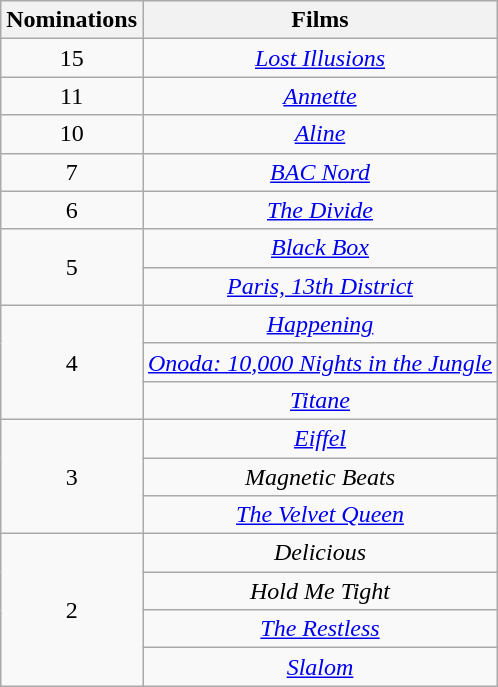<table class="sortable wikitable" style="text-align:center">
<tr>
<th>Nominations</th>
<th>Films</th>
</tr>
<tr>
<td>15</td>
<td><em><a href='#'>Lost Illusions</a></em></td>
</tr>
<tr>
<td>11</td>
<td><em><a href='#'>Annette</a></em></td>
</tr>
<tr>
<td>10</td>
<td><em><a href='#'>Aline</a></em></td>
</tr>
<tr>
<td>7</td>
<td><em><a href='#'>BAC Nord</a></em></td>
</tr>
<tr>
<td>6</td>
<td><em><a href='#'>The Divide</a></em></td>
</tr>
<tr>
<td rowspan="2">5</td>
<td><em><a href='#'>Black Box</a></em></td>
</tr>
<tr>
<td><em><a href='#'>Paris, 13th District</a></em></td>
</tr>
<tr>
<td rowspan="3">4</td>
<td><em><a href='#'>Happening</a></em></td>
</tr>
<tr>
<td><em><a href='#'>Onoda: 10,000 Nights in the Jungle</a></em></td>
</tr>
<tr>
<td><em><a href='#'>Titane</a></em></td>
</tr>
<tr>
<td rowspan="3">3</td>
<td><em><a href='#'>Eiffel</a></em></td>
</tr>
<tr>
<td><em>Magnetic Beats</em></td>
</tr>
<tr>
<td><em><a href='#'>The Velvet Queen</a></em></td>
</tr>
<tr>
<td rowspan="4">2</td>
<td><em>Delicious</em></td>
</tr>
<tr>
<td><em>Hold Me Tight</em></td>
</tr>
<tr>
<td><em><a href='#'>The Restless</a></em></td>
</tr>
<tr>
<td><em><a href='#'>Slalom</a></em></td>
</tr>
</table>
